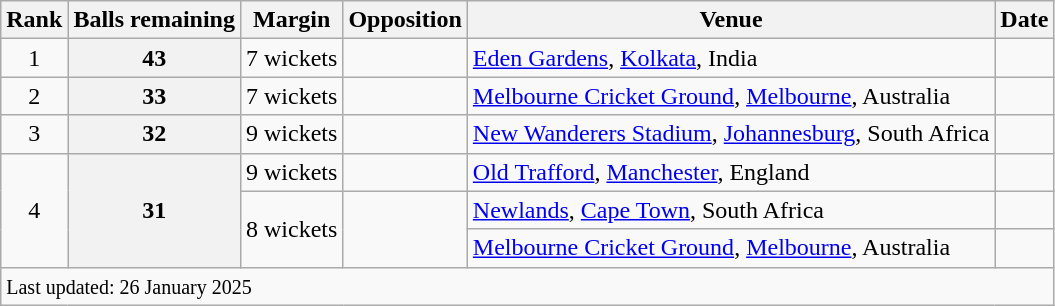<table class="wikitable plainrowheaders">
<tr>
<th scope=col>Rank</th>
<th scope=col>Balls remaining</th>
<th scope=col>Margin</th>
<th scope=col>Opposition</th>
<th scope=col>Venue</th>
<th scope=col>Date</th>
</tr>
<tr>
<td align=center>1</td>
<th scope=row style=text-align:center>43</th>
<td scope=row style=text-align:center;>7 wickets</td>
<td></td>
<td><a href='#'>Eden Gardens</a>, <a href='#'>Kolkata</a>, India</td>
<td></td>
</tr>
<tr>
<td align=center>2</td>
<th scope=row style=text-align:center>33</th>
<td scope=row style=text-align:center;>7 wickets</td>
<td></td>
<td><a href='#'>Melbourne Cricket Ground</a>, <a href='#'>Melbourne</a>, Australia</td>
<td></td>
</tr>
<tr>
<td align=center>3</td>
<th scope=row style=text-align:center>32</th>
<td scope="row" style="text-align:center;">9 wickets</td>
<td></td>
<td><a href='#'>New Wanderers Stadium</a>, <a href='#'>Johannesburg</a>, South Africa</td>
<td></td>
</tr>
<tr>
<td align=center rowspan=3>4</td>
<th scope=row style=text-align:center rowspan=3>31</th>
<td scope="row" style="text-align:center;">9 wickets</td>
<td></td>
<td><a href='#'>Old Trafford</a>, <a href='#'>Manchester</a>, England</td>
<td></td>
</tr>
<tr>
<td scope=row style=text-align:center; rowspan=2>8 wickets</td>
<td rowspan=2></td>
<td><a href='#'>Newlands</a>, <a href='#'>Cape Town</a>, South Africa</td>
<td> </td>
</tr>
<tr>
<td><a href='#'>Melbourne Cricket Ground</a>, <a href='#'>Melbourne</a>, Australia</td>
<td></td>
</tr>
<tr>
<td colspan=6><small>Last updated: 26 January 2025</small></td>
</tr>
</table>
